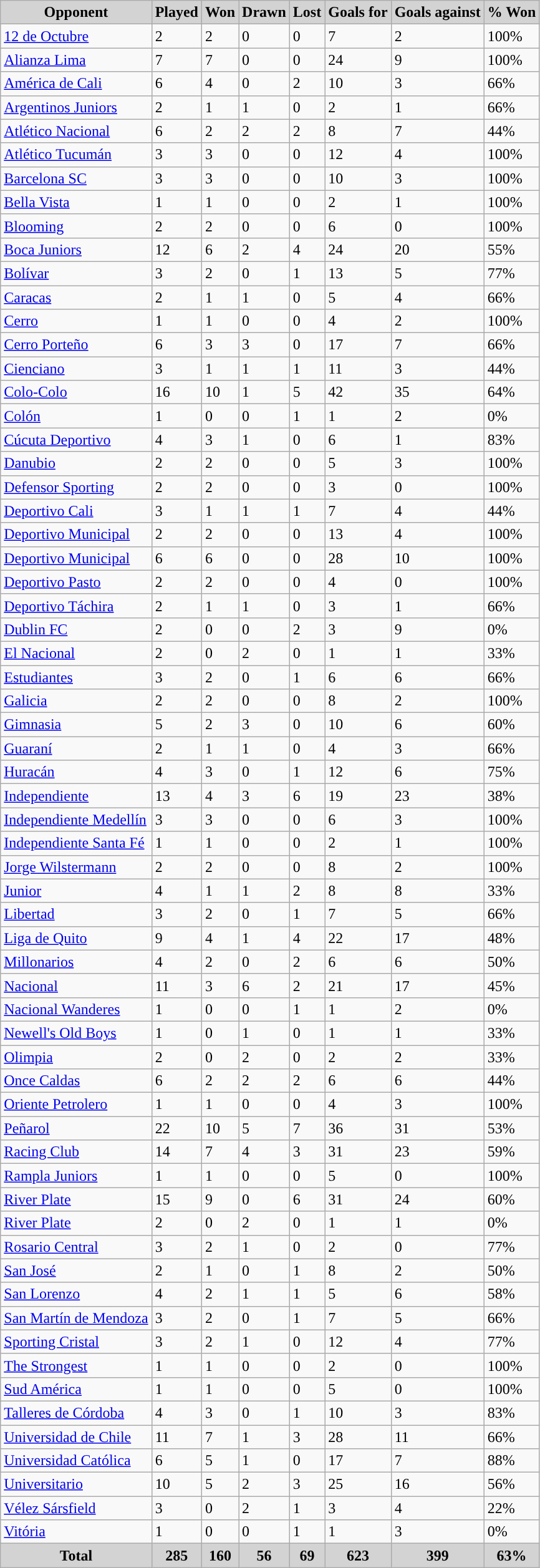<table class="wikitable sortable">
<tr>
<th style="background:lightgrey; width="200">Opponent</th>
<th style="background:lightgrey; width="70">Played</th>
<th style="background:lightgrey; width="70">Won</th>
<th style="background:lightgrey; width="70">Drawn</th>
<th style="background:lightgrey; width="70">Lost</th>
<th style="background:lightgrey; width="70">Goals for</th>
<th style="background:lightgrey; width="70">Goals against</th>
<th style="background:lightgrey; width="70">% Won</th>
</tr>
<tr align="left">
<td> <a href='#'>12 de Octubre</a></td>
<td>2</td>
<td>2</td>
<td>0</td>
<td>0</td>
<td>7</td>
<td>2</td>
<td>100%</td>
</tr>
<tr align="left">
<td> <a href='#'>Alianza Lima</a></td>
<td>7</td>
<td>7</td>
<td>0</td>
<td>0</td>
<td>24</td>
<td>9</td>
<td>100%</td>
</tr>
<tr align="left">
<td> <a href='#'>América de Cali</a></td>
<td>6</td>
<td>4</td>
<td>0</td>
<td>2</td>
<td>10</td>
<td>3</td>
<td>66%</td>
</tr>
<tr align="left">
<td> <a href='#'>Argentinos Juniors</a></td>
<td>2</td>
<td>1</td>
<td>1</td>
<td>0</td>
<td>2</td>
<td>1</td>
<td>66%</td>
</tr>
<tr align="left">
<td> <a href='#'>Atlético Nacional</a></td>
<td>6</td>
<td>2</td>
<td>2</td>
<td>2</td>
<td>8</td>
<td>7</td>
<td>44%</td>
</tr>
<tr align="left">
<td> <a href='#'>Atlético Tucumán</a></td>
<td>3</td>
<td>3</td>
<td>0</td>
<td>0</td>
<td>12</td>
<td>4</td>
<td>100%</td>
</tr>
<tr align="left">
<td> <a href='#'>Barcelona SC</a></td>
<td>3</td>
<td>3</td>
<td>0</td>
<td>0</td>
<td>10</td>
<td>3</td>
<td>100%</td>
</tr>
<tr align="left">
<td> <a href='#'>Bella Vista</a></td>
<td>1</td>
<td>1</td>
<td>0</td>
<td>0</td>
<td>2</td>
<td>1</td>
<td>100%</td>
</tr>
<tr align="left">
<td> <a href='#'>Blooming</a></td>
<td>2</td>
<td>2</td>
<td>0</td>
<td>0</td>
<td>6</td>
<td>0</td>
<td>100%</td>
</tr>
<tr align="left">
<td> <a href='#'>Boca Juniors</a></td>
<td>12</td>
<td>6</td>
<td>2</td>
<td>4</td>
<td>24</td>
<td>20</td>
<td>55%</td>
</tr>
<tr align="left">
<td> <a href='#'>Bolívar</a></td>
<td>3</td>
<td>2</td>
<td>0</td>
<td>1</td>
<td>13</td>
<td>5</td>
<td>77%</td>
</tr>
<tr align="left">
<td> <a href='#'>Caracas</a></td>
<td>2</td>
<td>1</td>
<td>1</td>
<td>0</td>
<td>5</td>
<td>4</td>
<td>66%</td>
</tr>
<tr align="left">
<td> <a href='#'>Cerro</a></td>
<td>1</td>
<td>1</td>
<td>0</td>
<td>0</td>
<td>4</td>
<td>2</td>
<td>100%</td>
</tr>
<tr align="left">
<td> <a href='#'>Cerro Porteño</a></td>
<td>6</td>
<td>3</td>
<td>3</td>
<td>0</td>
<td>17</td>
<td>7</td>
<td>66%</td>
</tr>
<tr align="left">
<td> <a href='#'>Cienciano</a></td>
<td>3</td>
<td>1</td>
<td>1</td>
<td>1</td>
<td>11</td>
<td>3</td>
<td>44%</td>
</tr>
<tr align="left">
<td> <a href='#'>Colo-Colo</a></td>
<td>16</td>
<td>10</td>
<td>1</td>
<td>5</td>
<td>42</td>
<td>35</td>
<td>64%</td>
</tr>
<tr align="left">
<td> <a href='#'>Colón</a></td>
<td>1</td>
<td>0</td>
<td>0</td>
<td>1</td>
<td>1</td>
<td>2</td>
<td>0%</td>
</tr>
<tr align="left">
<td> <a href='#'>Cúcuta Deportivo</a></td>
<td>4</td>
<td>3</td>
<td>1</td>
<td>0</td>
<td>6</td>
<td>1</td>
<td>83%</td>
</tr>
<tr align="left">
<td> <a href='#'>Danubio</a></td>
<td>2</td>
<td>2</td>
<td>0</td>
<td>0</td>
<td>5</td>
<td>3</td>
<td>100%</td>
</tr>
<tr align="left">
<td> <a href='#'>Defensor Sporting</a></td>
<td>2</td>
<td>2</td>
<td>0</td>
<td>0</td>
<td>3</td>
<td>0</td>
<td>100%</td>
</tr>
<tr align="left">
<td> <a href='#'>Deportivo Cali</a></td>
<td>3</td>
<td>1</td>
<td>1</td>
<td>1</td>
<td>7</td>
<td>4</td>
<td>44%</td>
</tr>
<tr align="left">
<td> <a href='#'>Deportivo Municipal</a></td>
<td>2</td>
<td>2</td>
<td>0</td>
<td>0</td>
<td>13</td>
<td>4</td>
<td>100%</td>
</tr>
<tr align="left">
<td> <a href='#'>Deportivo Municipal</a></td>
<td>6</td>
<td>6</td>
<td>0</td>
<td>0</td>
<td>28</td>
<td>10</td>
<td>100%</td>
</tr>
<tr align="left">
<td> <a href='#'>Deportivo Pasto</a></td>
<td>2</td>
<td>2</td>
<td>0</td>
<td>0</td>
<td>4</td>
<td>0</td>
<td>100%</td>
</tr>
<tr align="left">
<td> <a href='#'>Deportivo Táchira</a></td>
<td>2</td>
<td>1</td>
<td>1</td>
<td>0</td>
<td>3</td>
<td>1</td>
<td>66%</td>
</tr>
<tr align="left">
<td> <a href='#'>Dublin FC</a></td>
<td>2</td>
<td>0</td>
<td>0</td>
<td>2</td>
<td>3</td>
<td>9</td>
<td>0%</td>
</tr>
<tr align="left">
<td> <a href='#'>El Nacional</a></td>
<td>2</td>
<td>0</td>
<td>2</td>
<td>0</td>
<td>1</td>
<td>1</td>
<td>33%</td>
</tr>
<tr align="left">
<td> <a href='#'>Estudiantes</a></td>
<td>3</td>
<td>2</td>
<td>0</td>
<td>1</td>
<td>6</td>
<td>6</td>
<td>66%</td>
</tr>
<tr align="left">
<td> <a href='#'>Galicia</a></td>
<td>2</td>
<td>2</td>
<td>0</td>
<td>0</td>
<td>8</td>
<td>2</td>
<td>100%</td>
</tr>
<tr align="left">
<td> <a href='#'>Gimnasia</a></td>
<td>5</td>
<td>2</td>
<td>3</td>
<td>0</td>
<td>10</td>
<td>6</td>
<td>60%</td>
</tr>
<tr align="left">
<td> <a href='#'>Guaraní</a></td>
<td>2</td>
<td>1</td>
<td>1</td>
<td>0</td>
<td>4</td>
<td>3</td>
<td>66%</td>
</tr>
<tr align="left">
<td> <a href='#'>Huracán</a></td>
<td>4</td>
<td>3</td>
<td>0</td>
<td>1</td>
<td>12</td>
<td>6</td>
<td>75%</td>
</tr>
<tr align="left">
<td> <a href='#'>Independiente</a></td>
<td>13</td>
<td>4</td>
<td>3</td>
<td>6</td>
<td>19</td>
<td>23</td>
<td>38%</td>
</tr>
<tr align="left">
<td> <a href='#'>Independiente Medellín</a></td>
<td>3</td>
<td>3</td>
<td>0</td>
<td>0</td>
<td>6</td>
<td>3</td>
<td>100%</td>
</tr>
<tr align="left">
<td> <a href='#'>Independiente Santa Fé</a></td>
<td>1</td>
<td>1</td>
<td>0</td>
<td>0</td>
<td>2</td>
<td>1</td>
<td>100%</td>
</tr>
<tr align="left">
<td> <a href='#'>Jorge Wilstermann</a></td>
<td>2</td>
<td>2</td>
<td>0</td>
<td>0</td>
<td>8</td>
<td>2</td>
<td>100%</td>
</tr>
<tr align="left">
<td> <a href='#'>Junior</a></td>
<td>4</td>
<td>1</td>
<td>1</td>
<td>2</td>
<td>8</td>
<td>8</td>
<td>33%</td>
</tr>
<tr align="left">
<td> <a href='#'>Libertad</a></td>
<td>3</td>
<td>2</td>
<td>0</td>
<td>1</td>
<td>7</td>
<td>5</td>
<td>66%</td>
</tr>
<tr align="left">
<td> <a href='#'>Liga de Quito</a></td>
<td>9</td>
<td>4</td>
<td>1</td>
<td>4</td>
<td>22</td>
<td>17</td>
<td>48%</td>
</tr>
<tr align="left">
<td> <a href='#'>Millonarios</a></td>
<td>4</td>
<td>2</td>
<td>0</td>
<td>2</td>
<td>6</td>
<td>6</td>
<td>50%</td>
</tr>
<tr align="left">
<td> <a href='#'>Nacional</a></td>
<td>11</td>
<td>3</td>
<td>6</td>
<td>2</td>
<td>21</td>
<td>17</td>
<td>45%</td>
</tr>
<tr align="left">
<td> <a href='#'>Nacional Wanderes</a></td>
<td>1</td>
<td>0</td>
<td>0</td>
<td>1</td>
<td>1</td>
<td>2</td>
<td>0%</td>
</tr>
<tr align="left">
<td> <a href='#'>Newell's Old Boys</a></td>
<td>1</td>
<td>0</td>
<td>1</td>
<td>0</td>
<td>1</td>
<td>1</td>
<td>33%</td>
</tr>
<tr align="left">
<td> <a href='#'>Olimpia</a></td>
<td>2</td>
<td>0</td>
<td>2</td>
<td>0</td>
<td>2</td>
<td>2</td>
<td>33%</td>
</tr>
<tr align="left">
<td> <a href='#'>Once Caldas</a></td>
<td>6</td>
<td>2</td>
<td>2</td>
<td>2</td>
<td>6</td>
<td>6</td>
<td>44%</td>
</tr>
<tr align="left">
<td> <a href='#'>Oriente Petrolero</a></td>
<td>1</td>
<td>1</td>
<td>0</td>
<td>0</td>
<td>4</td>
<td>3</td>
<td>100%</td>
</tr>
<tr align="left">
<td> <a href='#'>Peñarol</a></td>
<td>22</td>
<td>10</td>
<td>5</td>
<td>7</td>
<td>36</td>
<td>31</td>
<td>53%</td>
</tr>
<tr align="left">
<td> <a href='#'>Racing Club</a></td>
<td>14</td>
<td>7</td>
<td>4</td>
<td>3</td>
<td>31</td>
<td>23</td>
<td>59%</td>
</tr>
<tr align="left">
<td> <a href='#'>Rampla Juniors</a></td>
<td>1</td>
<td>1</td>
<td>0</td>
<td>0</td>
<td>5</td>
<td>0</td>
<td>100%</td>
</tr>
<tr align="left">
<td> <a href='#'>River Plate</a></td>
<td>15</td>
<td>9</td>
<td>0</td>
<td>6</td>
<td>31</td>
<td>24</td>
<td>60%</td>
</tr>
<tr align="left">
<td> <a href='#'>River Plate</a></td>
<td>2</td>
<td>0</td>
<td>2</td>
<td>0</td>
<td>1</td>
<td>1</td>
<td>0%</td>
</tr>
<tr align="left">
<td> <a href='#'>Rosario Central</a></td>
<td>3</td>
<td>2</td>
<td>1</td>
<td>0</td>
<td>2</td>
<td>0</td>
<td>77%</td>
</tr>
<tr align="left">
<td> <a href='#'>San José</a></td>
<td>2</td>
<td>1</td>
<td>0</td>
<td>1</td>
<td>8</td>
<td>2</td>
<td>50%</td>
</tr>
<tr align="left">
<td> <a href='#'>San Lorenzo</a></td>
<td>4</td>
<td>2</td>
<td>1</td>
<td>1</td>
<td>5</td>
<td>6</td>
<td>58%</td>
</tr>
<tr align="left">
<td> <a href='#'>San Martín de Mendoza</a></td>
<td>3</td>
<td>2</td>
<td>0</td>
<td>1</td>
<td>7</td>
<td>5</td>
<td>66%</td>
</tr>
<tr align="left">
<td> <a href='#'>Sporting Cristal</a></td>
<td>3</td>
<td>2</td>
<td>1</td>
<td>0</td>
<td>12</td>
<td>4</td>
<td>77%</td>
</tr>
<tr align="left">
<td> <a href='#'>The Strongest</a></td>
<td>1</td>
<td>1</td>
<td>0</td>
<td>0</td>
<td>2</td>
<td>0</td>
<td>100%</td>
</tr>
<tr align="left">
<td> <a href='#'>Sud América</a></td>
<td>1</td>
<td>1</td>
<td>0</td>
<td>0</td>
<td>5</td>
<td>0</td>
<td>100%</td>
</tr>
<tr align="left">
<td> <a href='#'>Talleres de Córdoba</a></td>
<td>4</td>
<td>3</td>
<td>0</td>
<td>1</td>
<td>10</td>
<td>3</td>
<td>83%</td>
</tr>
<tr align="left">
<td> <a href='#'>Universidad de Chile</a></td>
<td>11</td>
<td>7</td>
<td>1</td>
<td>3</td>
<td>28</td>
<td>11</td>
<td>66%</td>
</tr>
<tr align="left">
<td> <a href='#'>Universidad Católica</a></td>
<td>6</td>
<td>5</td>
<td>1</td>
<td>0</td>
<td>17</td>
<td>7</td>
<td>88%</td>
</tr>
<tr align="left">
<td> <a href='#'>Universitario</a></td>
<td>10</td>
<td>5</td>
<td>2</td>
<td>3</td>
<td>25</td>
<td>16</td>
<td>56%</td>
</tr>
<tr align="left">
<td> <a href='#'>Vélez Sársfield</a></td>
<td>3</td>
<td>0</td>
<td>2</td>
<td>1</td>
<td>3</td>
<td>4</td>
<td>22%</td>
</tr>
<tr align="left">
<td> <a href='#'>Vitória</a></td>
<td>1</td>
<td>0</td>
<td>0</td>
<td>1</td>
<td>1</td>
<td>3</td>
<td>0%</td>
</tr>
<tr class="sortbottom">
<th style="background:lightgrey;">Total</th>
<th style="background:lightgrey;">285</th>
<th style="background:lightgrey;">160</th>
<th style="background:lightgrey;">56</th>
<th style="background:lightgrey;">69</th>
<th style="background:lightgrey;">623</th>
<th style="background:lightgrey;">399</th>
<th style="background:lightgrey;">63%</th>
</tr>
</table>
